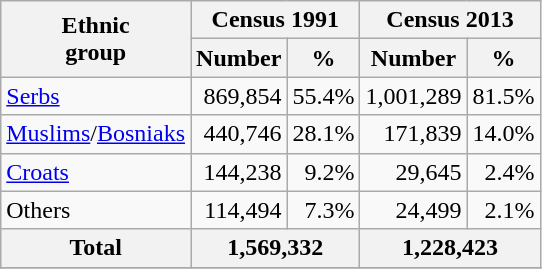<table class="wikitable">
<tr>
<th rowspan="2">Ethnic<br>group</th>
<th colspan="2">Census 1991</th>
<th colspan="2">Census 2013</th>
</tr>
<tr>
<th>Number</th>
<th>%</th>
<th>Number</th>
<th>%</th>
</tr>
<tr>
<td><a href='#'>Serbs</a></td>
<td align="right">869,854</td>
<td align="right">55.4%</td>
<td align="right">1,001,289</td>
<td align="right">81.5%</td>
</tr>
<tr>
<td><a href='#'>Muslims</a>/<a href='#'>Bosniaks</a></td>
<td align="right">440,746</td>
<td align="right">28.1%</td>
<td align="right">171,839</td>
<td align="right">14.0%</td>
</tr>
<tr>
<td><a href='#'>Croats</a></td>
<td align="right">144,238</td>
<td align="right">9.2%</td>
<td align="right">29,645</td>
<td align="right">2.4%</td>
</tr>
<tr>
<td>Others</td>
<td align="right">114,494</td>
<td align="right">7.3%</td>
<td align="right">24,499</td>
<td align="right">2.1%</td>
</tr>
<tr class="sortbottom">
<th>Total</th>
<th colspan="2" align="right">1,569,332</th>
<th colspan="2">1,228,423</th>
</tr>
<tr>
</tr>
</table>
